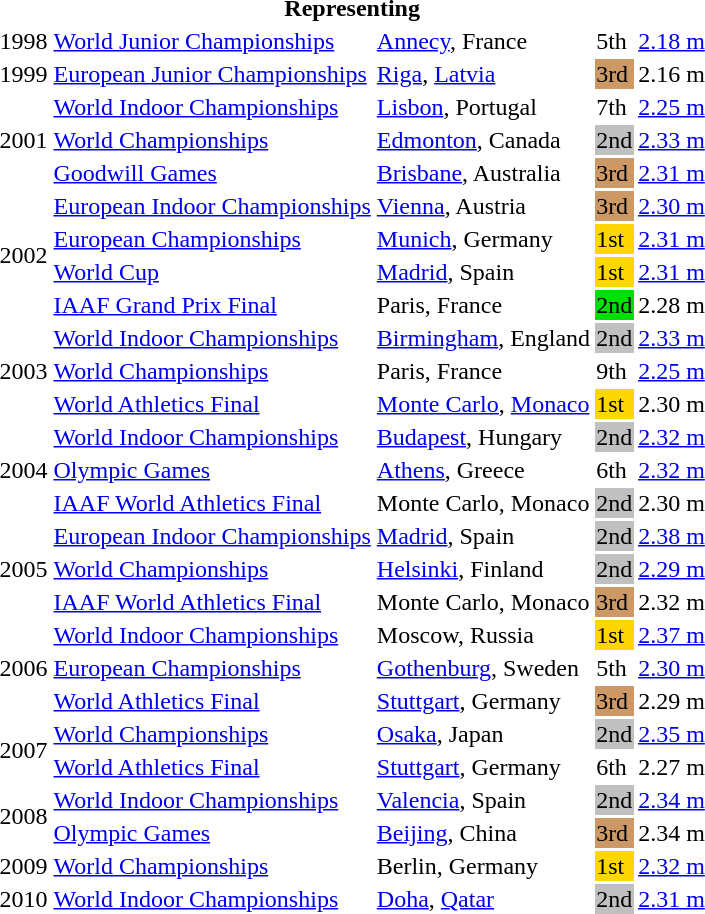<table>
<tr>
<th colspan=5>Representing </th>
</tr>
<tr>
<td>1998</td>
<td><a href='#'>World Junior Championships</a></td>
<td><a href='#'>Annecy</a>, France</td>
<td>5th</td>
<td><a href='#'>2.18 m</a></td>
</tr>
<tr>
<td>1999</td>
<td><a href='#'>European Junior Championships</a></td>
<td><a href='#'>Riga</a>, <a href='#'>Latvia</a></td>
<td bgcolor=cc9966>3rd</td>
<td>2.16 m</td>
</tr>
<tr>
<td rowspan=3>2001</td>
<td><a href='#'>World Indoor Championships</a></td>
<td><a href='#'>Lisbon</a>, Portugal</td>
<td>7th</td>
<td><a href='#'>2.25 m</a></td>
</tr>
<tr>
<td><a href='#'>World Championships</a></td>
<td><a href='#'>Edmonton</a>, Canada</td>
<td bgcolor=silver>2nd</td>
<td><a href='#'>2.33 m</a></td>
</tr>
<tr>
<td><a href='#'>Goodwill Games</a></td>
<td><a href='#'>Brisbane</a>, Australia</td>
<td bgcolor=cc9966>3rd</td>
<td><a href='#'>2.31 m</a></td>
</tr>
<tr>
<td rowspan=4>2002</td>
<td><a href='#'>European Indoor Championships</a></td>
<td><a href='#'>Vienna</a>, Austria</td>
<td bgcolor=CC9966>3rd</td>
<td><a href='#'>2.30 m</a></td>
</tr>
<tr>
<td><a href='#'>European Championships</a></td>
<td><a href='#'>Munich</a>, Germany</td>
<td bgcolor=gold>1st</td>
<td><a href='#'>2.31 m</a></td>
</tr>
<tr>
<td><a href='#'>World Cup</a></td>
<td><a href='#'>Madrid</a>, Spain</td>
<td bgcolor=gold>1st</td>
<td><a href='#'>2.31 m</a></td>
</tr>
<tr>
<td><a href='#'>IAAF Grand Prix Final</a></td>
<td>Paris, France</td>
<td bgcolor=silver">2nd</td>
<td>2.28 m</td>
</tr>
<tr>
<td rowspan=3>2003</td>
<td><a href='#'>World Indoor Championships</a></td>
<td><a href='#'>Birmingham</a>, England</td>
<td bgcolor=silver>2nd</td>
<td><a href='#'>2.33 m</a></td>
</tr>
<tr>
<td><a href='#'>World Championships</a></td>
<td>Paris, France</td>
<td>9th</td>
<td><a href='#'>2.25 m</a></td>
</tr>
<tr>
<td><a href='#'>World Athletics Final</a></td>
<td><a href='#'>Monte Carlo</a>, <a href='#'>Monaco</a></td>
<td bgcolor=gold>1st</td>
<td>2.30 m</td>
</tr>
<tr>
<td rowspan=3>2004</td>
<td><a href='#'>World Indoor Championships</a></td>
<td><a href='#'>Budapest</a>, Hungary</td>
<td bgcolor=silver>2nd</td>
<td><a href='#'>2.32 m</a></td>
</tr>
<tr>
<td><a href='#'>Olympic Games</a></td>
<td><a href='#'>Athens</a>, Greece</td>
<td>6th</td>
<td><a href='#'>2.32 m</a></td>
</tr>
<tr>
<td><a href='#'>IAAF World Athletics Final</a></td>
<td>Monte Carlo, Monaco</td>
<td bgcolor=silver>2nd</td>
<td>2.30 m</td>
</tr>
<tr>
<td rowspan=3>2005</td>
<td><a href='#'>European Indoor Championships</a></td>
<td><a href='#'>Madrid</a>, Spain</td>
<td bgcolor=silver>2nd</td>
<td><a href='#'>2.38 m</a></td>
</tr>
<tr>
<td><a href='#'>World Championships</a></td>
<td><a href='#'>Helsinki</a>, Finland</td>
<td bgcolor=silver>2nd</td>
<td><a href='#'>2.29 m</a></td>
</tr>
<tr>
<td><a href='#'>IAAF World Athletics Final</a></td>
<td>Monte Carlo, Monaco</td>
<td bgcolor=cc9966>3rd</td>
<td>2.32 m</td>
</tr>
<tr>
<td rowspan=3>2006</td>
<td><a href='#'>World Indoor Championships</a></td>
<td>Moscow, Russia</td>
<td bgcolor=gold>1st</td>
<td><a href='#'>2.37 m</a></td>
</tr>
<tr>
<td><a href='#'>European Championships</a></td>
<td><a href='#'>Gothenburg</a>, Sweden</td>
<td>5th</td>
<td><a href='#'>2.30 m</a></td>
</tr>
<tr>
<td><a href='#'>World Athletics Final</a></td>
<td><a href='#'>Stuttgart</a>, Germany</td>
<td bgcolor=cc9966>3rd</td>
<td>2.29 m</td>
</tr>
<tr>
<td rowspan=2>2007</td>
<td><a href='#'>World Championships</a></td>
<td><a href='#'>Osaka</a>, Japan</td>
<td bgcolor=silver>2nd</td>
<td><a href='#'>2.35 m</a></td>
</tr>
<tr>
<td><a href='#'>World Athletics Final</a></td>
<td><a href='#'>Stuttgart</a>, Germany</td>
<td>6th</td>
<td>2.27 m</td>
</tr>
<tr>
<td rowspan=2>2008</td>
<td><a href='#'>World Indoor Championships</a></td>
<td><a href='#'>Valencia</a>, Spain</td>
<td bgcolor=silver>2nd</td>
<td><a href='#'>2.34 m</a></td>
</tr>
<tr>
<td><a href='#'>Olympic Games</a></td>
<td><a href='#'>Beijing</a>, China</td>
<td bgcolor=CC9966>3rd</td>
<td>2.34 m</td>
</tr>
<tr>
<td>2009</td>
<td><a href='#'>World Championships</a></td>
<td>Berlin, Germany</td>
<td bgcolor=gold>1st</td>
<td><a href='#'>2.32 m</a></td>
</tr>
<tr>
<td>2010</td>
<td><a href='#'>World Indoor Championships</a></td>
<td><a href='#'>Doha</a>, <a href='#'>Qatar</a></td>
<td bgcolor=silver>2nd</td>
<td><a href='#'>2.31 m</a></td>
</tr>
</table>
